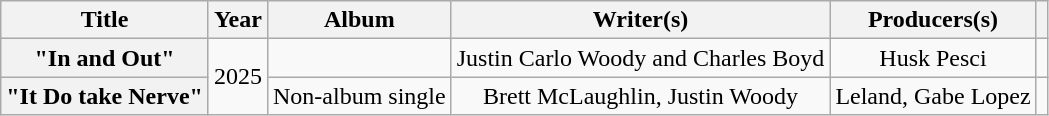<table class="wikitable plainrowheaders" style=text-align:center;>
<tr>
<th scope="col">Title</th>
<th scope="col">Year</th>
<th scope="col">Album</th>
<th scope="col">Writer(s)</th>
<th scope="col">Producers(s)</th>
<th scope="col"></th>
</tr>
<tr>
<th scope="row">"In and Out"</th>
<td rowspan="3">2025</td>
<td></td>
<td>Justin Carlo Woody and Charles Boyd</td>
<td>Husk Pesci</td>
<td style="text-align:center"></td>
</tr>
<tr>
<th>"It Do take Nerve"</th>
<td>Non-album single</td>
<td>Brett McLaughlin, Justin Woody</td>
<td>Leland, Gabe Lopez</td>
<td></td>
</tr>
</table>
